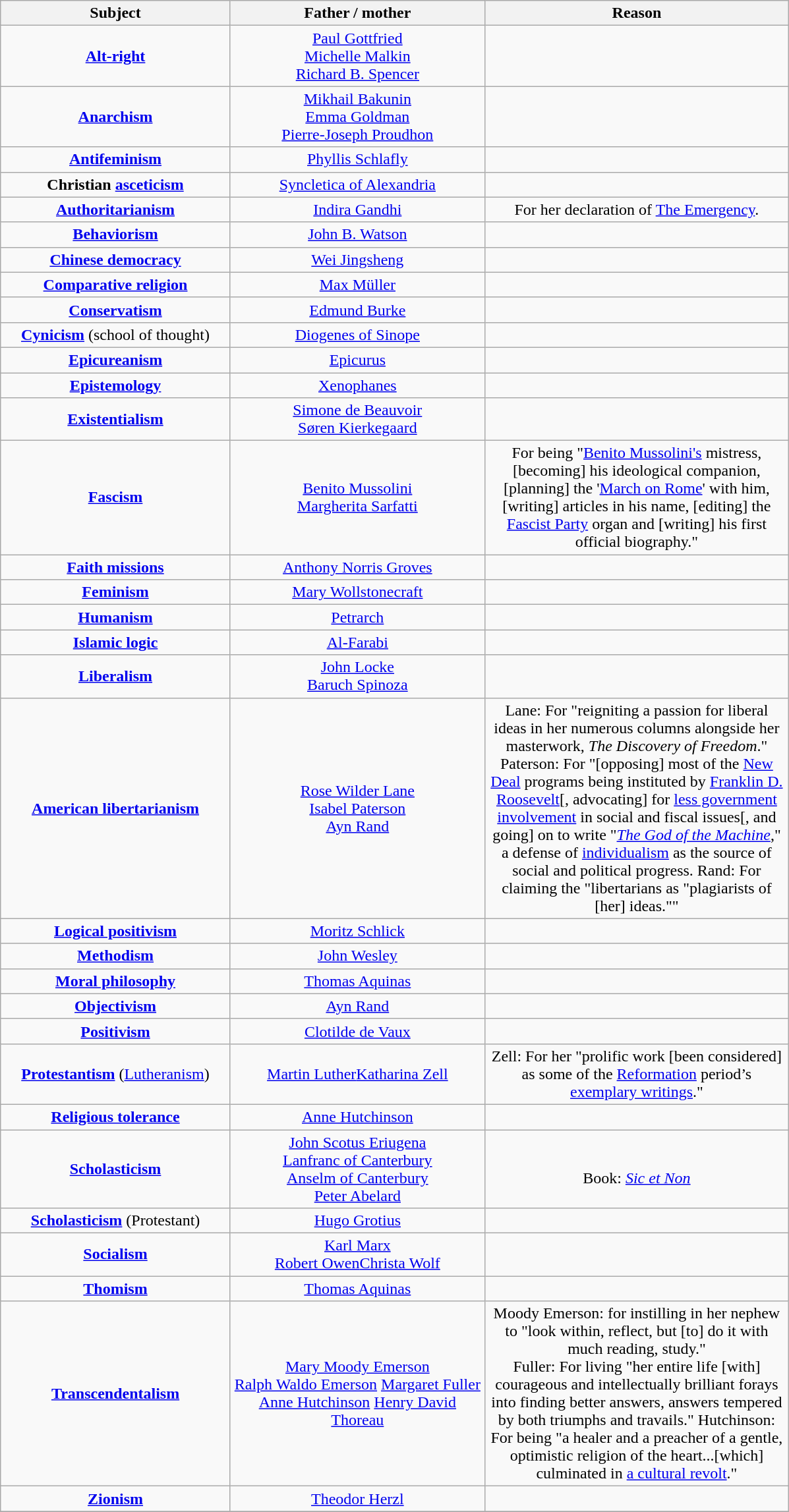<table class="wikitable" style="text-align:center;">
<tr>
<th width="225px">Subject</th>
<th width="250px">Father / mother</th>
<th width="300px">Reason</th>
</tr>
<tr>
<td><strong><a href='#'>Alt-right</a></strong></td>
<td><a href='#'>Paul Gottfried</a><br><a href='#'>Michelle Malkin</a><br><a href='#'>Richard B. Spencer</a></td>
<td></td>
</tr>
<tr>
<td><strong><a href='#'>Anarchism</a></strong></td>
<td><a href='#'>Mikhail Bakunin</a><br><a href='#'>Emma Goldman</a><br><a href='#'>Pierre-Joseph Proudhon</a></td>
<td></td>
</tr>
<tr>
<td><strong><a href='#'>Antifeminism</a></strong></td>
<td><a href='#'>Phyllis Schlafly</a></td>
<td></td>
</tr>
<tr>
<td><strong>Christian <a href='#'>asceticism</a></strong></td>
<td><a href='#'>Syncletica of Alexandria</a></td>
<td></td>
</tr>
<tr>
<td><strong><a href='#'>Authoritarianism</a></strong></td>
<td><a href='#'>Indira Gandhi</a></td>
<td>For her declaration of <a href='#'>The Emergency</a>.</td>
</tr>
<tr>
<td><strong><a href='#'>Behaviorism</a></strong></td>
<td><a href='#'>John B. Watson</a></td>
<td></td>
</tr>
<tr>
<td><a href='#'><strong>Chinese democracy</strong></a></td>
<td><a href='#'>Wei Jingsheng</a></td>
<td></td>
</tr>
<tr>
<td><strong><a href='#'>Comparative religion</a></strong></td>
<td><a href='#'>Max Müller</a></td>
<td></td>
</tr>
<tr>
<td><strong><a href='#'>Conservatism</a></strong></td>
<td><a href='#'>Edmund Burke</a></td>
<td></td>
</tr>
<tr>
<td><strong><a href='#'>Cynicism</a></strong> (school of thought)</td>
<td><a href='#'>Diogenes of Sinope</a></td>
<td></td>
</tr>
<tr>
<td><strong><a href='#'>Epicureanism</a></strong></td>
<td><a href='#'>Epicurus</a></td>
<td></td>
</tr>
<tr>
<td><strong><a href='#'>Epistemology</a></strong></td>
<td><a href='#'>Xenophanes</a></td>
<td></td>
</tr>
<tr>
<td><strong><a href='#'>Existentialism</a></strong></td>
<td><a href='#'>Simone de Beauvoir</a><br><a href='#'>Søren Kierkegaard</a></td>
<td></td>
</tr>
<tr>
<td><strong><a href='#'>Fascism</a></strong></td>
<td><a href='#'>Benito Mussolini</a><br><a href='#'>Margherita Sarfatti</a></td>
<td>For being "<a href='#'>Benito Mussolini's</a> mistress, [becoming] his ideological companion, [planning] the '<a href='#'>March on Rome</a>' with him, [writing] articles in his name, [editing] the <a href='#'>Fascist Party</a> organ and [writing] his first official biography."</td>
</tr>
<tr>
<td><strong><a href='#'>Faith missions</a></strong></td>
<td><a href='#'>Anthony Norris Groves</a></td>
<td></td>
</tr>
<tr>
<td><strong><a href='#'>Feminism</a></strong></td>
<td><a href='#'>Mary Wollstonecraft</a></td>
<td></td>
</tr>
<tr>
<td><strong><a href='#'>Humanism</a></strong></td>
<td><a href='#'>Petrarch</a></td>
<td></td>
</tr>
<tr>
<td><strong><a href='#'>Islamic logic</a></strong></td>
<td><a href='#'>Al-Farabi</a></td>
<td></td>
</tr>
<tr>
<td><strong><a href='#'>Liberalism</a></strong></td>
<td><a href='#'>John Locke</a><br><a href='#'>Baruch Spinoza</a></td>
<td></td>
</tr>
<tr>
<td><a href='#'><strong>American libertarianism</strong></a></td>
<td><a href='#'>Rose Wilder Lane</a><br><a href='#'>Isabel Paterson</a><br><a href='#'>Ayn Rand</a></td>
<td>Lane: For "reigniting a passion for liberal ideas in her numerous columns alongside her masterwork, <em>The Discovery of Freedom</em>."<br>Paterson: For "[opposing] most of the <a href='#'>New Deal</a> programs being instituted by <a href='#'>Franklin D. Roosevelt</a>[, advocating] for <a href='#'>less government involvement</a> in social and fiscal issues[, and going] on to write "<em><a href='#'>The God of the Machine</a></em>," a defense of <a href='#'>individualism</a> as the source of social and political progress.
Rand: For claiming the "libertarians as "plagiarists of [her] ideas.""</td>
</tr>
<tr>
<td><strong><a href='#'>Logical positivism</a></strong></td>
<td><a href='#'>Moritz Schlick</a></td>
<td></td>
</tr>
<tr>
<td><strong><a href='#'>Methodism</a></strong></td>
<td><a href='#'>John Wesley</a></td>
<td></td>
</tr>
<tr>
<td><strong><a href='#'>Moral philosophy</a></strong></td>
<td><a href='#'>Thomas Aquinas</a></td>
<td></td>
</tr>
<tr>
<td><strong><a href='#'>Objectivism</a></strong></td>
<td><a href='#'>Ayn Rand</a></td>
<td></td>
</tr>
<tr>
<td><strong><a href='#'>Positivism</a></strong></td>
<td><a href='#'>Clotilde de Vaux</a></td>
<td></td>
</tr>
<tr>
<td><strong><a href='#'>Protestantism</a></strong> (<a href='#'>Lutheranism</a>)</td>
<td><a href='#'>Martin Luther</a><a href='#'>Katharina Zell</a></td>
<td>Zell: For her "prolific work [been considered] as some of the <a href='#'>Reformation</a> period’s <a href='#'>exemplary writings</a>."</td>
</tr>
<tr>
<td><strong><a href='#'>Religious tolerance</a></strong></td>
<td><a href='#'>Anne Hutchinson</a></td>
<td></td>
</tr>
<tr>
<td><strong><a href='#'>Scholasticism</a></strong></td>
<td><a href='#'>John Scotus Eriugena</a><br><a href='#'>Lanfranc of Canterbury</a><br>
<a href='#'>Anselm of Canterbury</a><br>
<a href='#'>Peter Abelard</a></td>
<td><br>Book: <em><a href='#'>Sic et Non</a></em></td>
</tr>
<tr>
<td><strong><a href='#'>Scholasticism</a></strong> (Protestant)</td>
<td><a href='#'>Hugo Grotius</a></td>
<td></td>
</tr>
<tr>
<td><strong><a href='#'>Socialism</a></strong></td>
<td><a href='#'>Karl Marx</a><br><a href='#'>Robert Owen</a><a href='#'>Christa Wolf</a></td>
<td></td>
</tr>
<tr>
<td><strong><a href='#'>Thomism</a></strong></td>
<td><a href='#'>Thomas Aquinas</a></td>
<td></td>
</tr>
<tr>
<td><strong><a href='#'>Transcendentalism</a></strong></td>
<td><a href='#'>Mary Moody Emerson</a><br><a href='#'>Ralph Waldo Emerson</a>
<a href='#'>Margaret Fuller</a>
<a href='#'>Anne Hutchinson</a>
<a href='#'>Henry David Thoreau</a></td>
<td>Moody Emerson: for instilling in her nephew to "look within, reflect, but [to] do it with much reading, study."<br>Fuller: For living "her entire life [with] courageous and intellectually brilliant forays into finding better answers, answers tempered by both triumphs and travails."
Hutchinson: For being "a healer and a preacher of a gentle, optimistic religion of the heart...[which] culminated in <a href='#'>a cultural revolt</a>."</td>
</tr>
<tr>
<td><strong><a href='#'>Zionism</a></strong></td>
<td><a href='#'>Theodor Herzl</a></td>
<td></td>
</tr>
<tr>
</tr>
</table>
